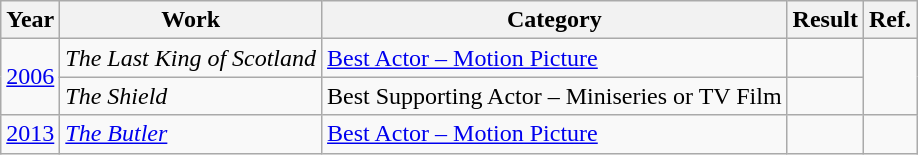<table class="wikitable">
<tr>
<th>Year</th>
<th>Work</th>
<th>Category</th>
<th>Result</th>
<th>Ref.</th>
</tr>
<tr>
<td rowspan="2"><a href='#'>2006</a></td>
<td rowspan="1"><em>The Last King of Scotland</em></td>
<td rowspan="1"><a href='#'>Best Actor – Motion Picture</a></td>
<td></td>
<td rowspan="2"></td>
</tr>
<tr>
<td rowspan="1"><em>The Shield</em></td>
<td rowspan="1">Best Supporting Actor – Miniseries or TV Film</td>
<td></td>
</tr>
<tr>
<td rowspan="1"><a href='#'>2013</a></td>
<td rowspan="1"><em><a href='#'>The Butler</a></em></td>
<td rowspan="1"><a href='#'>Best Actor – Motion Picture</a></td>
<td></td>
<td rowspan="1"></td>
</tr>
</table>
